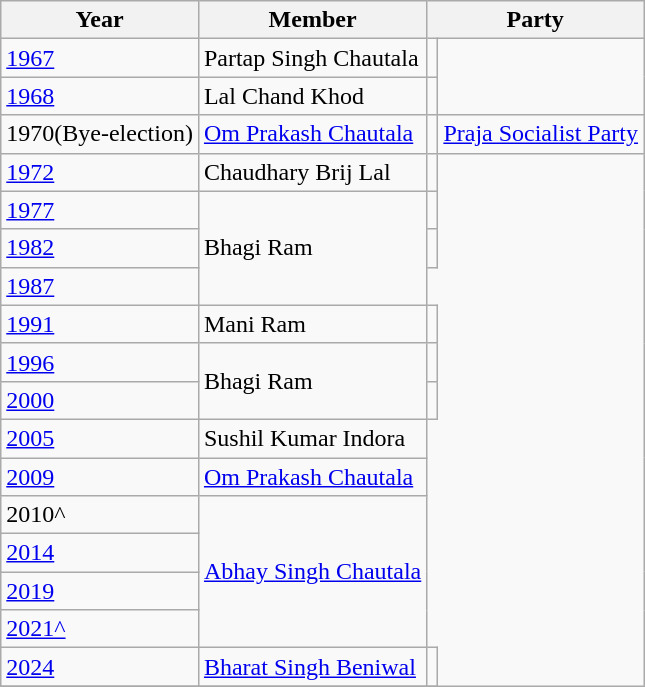<table class="wikitable">
<tr>
<th>Year</th>
<th>Member</th>
<th colspan="2">Party</th>
</tr>
<tr>
<td><a href='#'>1967</a></td>
<td>Partap Singh Chautala</td>
<td></td>
</tr>
<tr>
<td><a href='#'>1968</a></td>
<td>Lal Chand Khod</td>
<td></td>
</tr>
<tr>
<td>1970(Bye-election)</td>
<td><a href='#'>Om Prakash Chautala</a></td>
<td></td>
<td><a href='#'>Praja Socialist Party</a></td>
</tr>
<tr>
<td><a href='#'>1972</a></td>
<td>Chaudhary Brij Lal</td>
<td></td>
</tr>
<tr>
<td><a href='#'>1977</a></td>
<td rowspan="3">Bhagi Ram</td>
<td></td>
</tr>
<tr>
<td><a href='#'>1982</a></td>
<td></td>
</tr>
<tr>
<td><a href='#'>1987</a></td>
</tr>
<tr>
<td><a href='#'>1991</a></td>
<td>Mani Ram</td>
<td></td>
</tr>
<tr>
<td><a href='#'>1996</a></td>
<td rowspan="2">Bhagi Ram</td>
<td></td>
</tr>
<tr>
<td><a href='#'>2000</a></td>
<td></td>
</tr>
<tr>
<td><a href='#'>2005</a></td>
<td>Sushil Kumar Indora</td>
</tr>
<tr>
<td><a href='#'>2009</a></td>
<td><a href='#'>Om Prakash Chautala</a></td>
</tr>
<tr>
<td>2010^</td>
<td rowspan="4"><a href='#'>Abhay Singh Chautala</a></td>
</tr>
<tr>
<td><a href='#'>2014</a></td>
</tr>
<tr>
<td><a href='#'>2019</a></td>
</tr>
<tr>
<td><a href='#'>2021^</a></td>
</tr>
<tr>
<td><a href='#'>2024</a></td>
<td><a href='#'>Bharat Singh Beniwal</a></td>
<td></td>
</tr>
<tr>
</tr>
</table>
